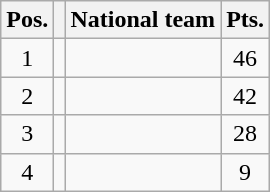<table class=wikitable>
<tr>
<th>Pos.</th>
<th></th>
<th>National team</th>
<th>Pts.</th>
</tr>
<tr align=center >
<td>1</td>
<td></td>
<td align=left></td>
<td>46</td>
</tr>
<tr align=center >
<td>2</td>
<td></td>
<td align=left></td>
<td>42</td>
</tr>
<tr align=center >
<td>3</td>
<td></td>
<td align=left></td>
<td>28</td>
</tr>
<tr align=center>
<td>4</td>
<td></td>
<td align=left></td>
<td>9</td>
</tr>
</table>
